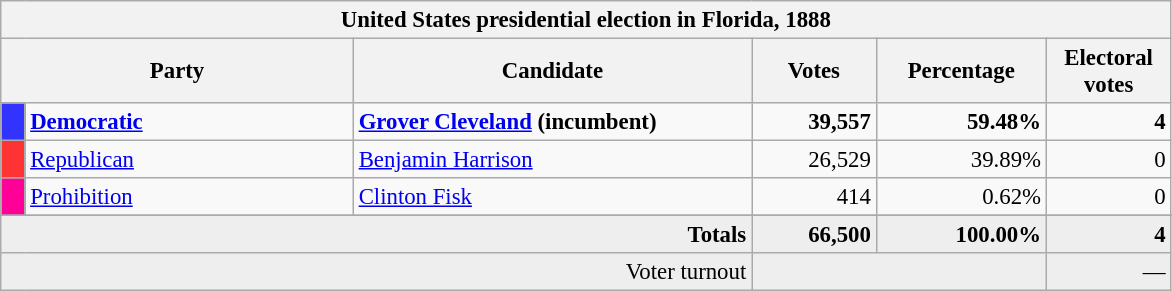<table class="wikitable" style="font-size: 95%;">
<tr>
<th colspan="6">United States presidential election in Florida, 1888</th>
</tr>
<tr>
<th colspan="2" style="width: 15em">Party</th>
<th style="width: 17em">Candidate</th>
<th style="width: 5em">Votes</th>
<th style="width: 7em">Percentage</th>
<th style="width: 5em">Electoral votes</th>
</tr>
<tr>
<th style="background-color:#3333FF; width: 3px"></th>
<td style="width: 130px"><strong><a href='#'>Democratic</a></strong></td>
<td><strong><a href='#'>Grover Cleveland</a> (incumbent)</strong></td>
<td align="right"><strong>39,557</strong></td>
<td align="right"><strong>59.48%</strong></td>
<td align="right"><strong>4</strong></td>
</tr>
<tr>
<th style="background-color:#FF3333; width: 3px"></th>
<td style="width: 130px"><a href='#'>Republican</a></td>
<td><a href='#'>Benjamin Harrison</a></td>
<td align="right">26,529</td>
<td align="right">39.89%</td>
<td align="right">0</td>
</tr>
<tr>
<th style="background-color:#f09; width: 3px"></th>
<td style="width: 130px"><a href='#'>Prohibition</a></td>
<td><a href='#'>Clinton Fisk</a></td>
<td align="right">414</td>
<td align="right">0.62%</td>
<td align="right">0</td>
</tr>
<tr>
</tr>
<tr bgcolor="#EEEEEE">
<td colspan="3" align="right"><strong>Totals</strong></td>
<td align="right"><strong>66,500</strong></td>
<td align="right"><strong>100.00%</strong></td>
<td align="right"><strong>4</strong></td>
</tr>
<tr bgcolor="#EEEEEE">
<td colspan="3" align="right">Voter turnout</td>
<td colspan="2" align="right"></td>
<td align="right">—</td>
</tr>
</table>
